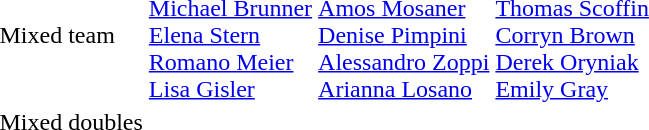<table>
<tr>
<td>Mixed team<br></td>
<td><br><a href='#'>Michael Brunner</a><br><a href='#'>Elena Stern</a><br><a href='#'>Romano Meier</a><br><a href='#'>Lisa Gisler</a></td>
<td><br><a href='#'>Amos Mosaner</a><br><a href='#'>Denise Pimpini</a><br><a href='#'>Alessandro Zoppi</a><br><a href='#'>Arianna Losano</a></td>
<td><br><a href='#'>Thomas Scoffin</a><br><a href='#'>Corryn Brown</a><br><a href='#'>Derek Oryniak</a><br><a href='#'>Emily Gray</a></td>
</tr>
<tr>
<td>Mixed doubles<br></td>
<td><br></td>
<td><br></td>
<td><br></td>
</tr>
</table>
